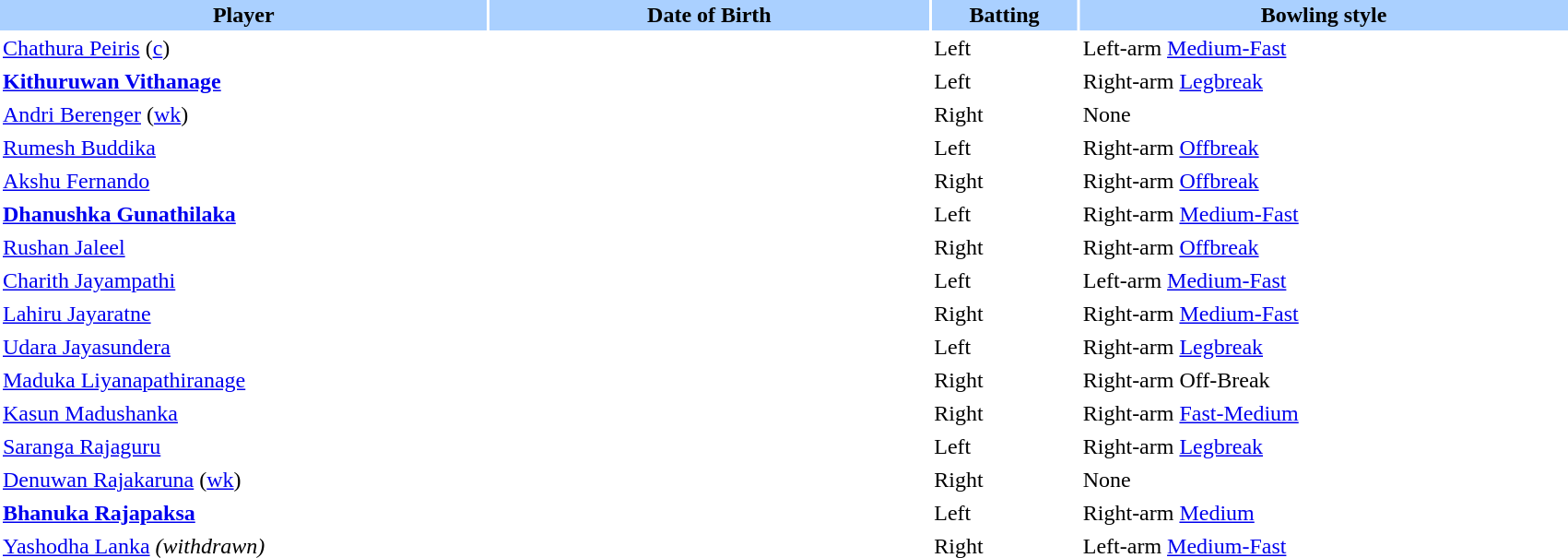<table border="0" cellspacing="2" cellpadding="2" width="90%">
<tr bgcolor=AAD0FF>
<th width=20%>Player</th>
<th width=18%>Date of Birth</th>
<th width=6%>Batting</th>
<th width=20%>Bowling style</th>
</tr>
<tr>
<td><a href='#'>Chathura Peiris</a> (<a href='#'>c</a>)</td>
<td></td>
<td>Left</td>
<td>Left-arm <a href='#'>Medium-Fast</a></td>
</tr>
<tr>
<td><strong><a href='#'>Kithuruwan Vithanage</a></strong></td>
<td></td>
<td>Left</td>
<td>Right-arm <a href='#'>Legbreak</a></td>
</tr>
<tr>
<td><a href='#'>Andri Berenger</a> (<a href='#'>wk</a>)</td>
<td></td>
<td>Right</td>
<td>None</td>
</tr>
<tr>
<td><a href='#'>Rumesh Buddika</a></td>
<td></td>
<td>Left</td>
<td>Right-arm <a href='#'>Offbreak</a></td>
</tr>
<tr>
<td><a href='#'>Akshu Fernando</a></td>
<td></td>
<td>Right</td>
<td>Right-arm <a href='#'>Offbreak</a></td>
</tr>
<tr>
<td><strong><a href='#'>Dhanushka Gunathilaka</a></strong></td>
<td></td>
<td>Left</td>
<td>Right-arm <a href='#'>Medium-Fast</a></td>
</tr>
<tr>
<td><a href='#'>Rushan Jaleel</a></td>
<td></td>
<td>Right</td>
<td>Right-arm <a href='#'>Offbreak</a></td>
</tr>
<tr>
<td><a href='#'>Charith Jayampathi</a></td>
<td></td>
<td>Left</td>
<td>Left-arm <a href='#'>Medium-Fast</a></td>
</tr>
<tr>
<td><a href='#'>Lahiru Jayaratne</a></td>
<td></td>
<td>Right</td>
<td>Right-arm <a href='#'>Medium-Fast</a></td>
</tr>
<tr>
<td><a href='#'>Udara Jayasundera</a></td>
<td></td>
<td>Left</td>
<td>Right-arm <a href='#'>Legbreak</a></td>
</tr>
<tr>
<td><a href='#'>Maduka Liyanapathiranage</a></td>
<td></td>
<td>Right</td>
<td>Right-arm Off-Break</td>
</tr>
<tr>
<td><a href='#'>Kasun Madushanka</a></td>
<td></td>
<td>Right</td>
<td>Right-arm <a href='#'>Fast-Medium</a></td>
</tr>
<tr>
<td><a href='#'>Saranga Rajaguru</a></td>
<td></td>
<td>Left</td>
<td>Right-arm <a href='#'>Legbreak</a></td>
</tr>
<tr>
<td><a href='#'>Denuwan Rajakaruna</a> (<a href='#'>wk</a>)</td>
<td></td>
<td>Right</td>
<td>None</td>
</tr>
<tr>
<td><strong><a href='#'>Bhanuka Rajapaksa</a></strong></td>
<td></td>
<td>Left</td>
<td>Right-arm <a href='#'>Medium</a></td>
</tr>
<tr>
<td><a href='#'>Yashodha Lanka</a> <em>(withdrawn)</em></td>
<td></td>
<td>Right</td>
<td>Left-arm <a href='#'>Medium-Fast</a></td>
</tr>
</table>
